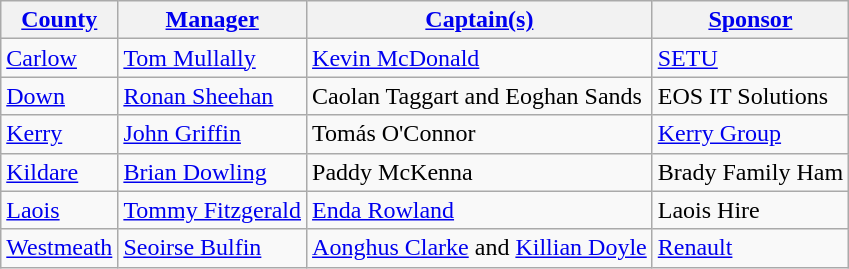<table class="wikitable">
<tr>
<th><a href='#'>County</a></th>
<th><a href='#'>Manager</a></th>
<th><a href='#'>Captain(s)</a></th>
<th><a href='#'>Sponsor</a></th>
</tr>
<tr>
<td> <a href='#'>Carlow</a></td>
<td><a href='#'>Tom Mullally</a></td>
<td><a href='#'>Kevin McDonald</a></td>
<td><a href='#'>SETU</a></td>
</tr>
<tr>
<td> <a href='#'>Down</a></td>
<td><a href='#'>Ronan Sheehan</a></td>
<td>Caolan Taggart and Eoghan Sands</td>
<td>EOS IT Solutions</td>
</tr>
<tr>
<td> <a href='#'>Kerry</a></td>
<td><a href='#'>John Griffin</a></td>
<td>Tomás O'Connor</td>
<td><a href='#'>Kerry Group</a></td>
</tr>
<tr>
<td> <a href='#'>Kildare</a></td>
<td><a href='#'>Brian Dowling</a></td>
<td>Paddy McKenna</td>
<td>Brady Family Ham</td>
</tr>
<tr>
<td> <a href='#'>Laois</a></td>
<td><a href='#'>Tommy Fitzgerald</a></td>
<td><a href='#'>Enda Rowland</a></td>
<td>Laois Hire</td>
</tr>
<tr>
<td> <a href='#'>Westmeath</a></td>
<td><a href='#'>Seoirse Bulfin</a></td>
<td><a href='#'>Aonghus Clarke</a> and <a href='#'>Killian Doyle</a></td>
<td><a href='#'>Renault</a></td>
</tr>
</table>
